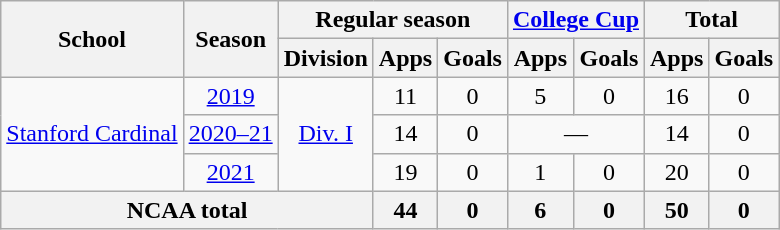<table class="wikitable" style="text-align:center">
<tr>
<th rowspan="2">School</th>
<th rowspan="2">Season</th>
<th colspan="3">Regular season</th>
<th colspan="2"><a href='#'>College Cup</a></th>
<th colspan="2">Total</th>
</tr>
<tr>
<th>Division</th>
<th>Apps</th>
<th>Goals</th>
<th>Apps</th>
<th>Goals</th>
<th>Apps</th>
<th>Goals</th>
</tr>
<tr>
<td rowspan="3"><a href='#'>Stanford Cardinal</a></td>
<td><a href='#'>2019</a></td>
<td rowspan=3><a href='#'>Div. I</a></td>
<td>11</td>
<td>0</td>
<td>5</td>
<td>0</td>
<td>16</td>
<td>0</td>
</tr>
<tr>
<td><a href='#'>2020–21</a></td>
<td>14</td>
<td>0</td>
<td colspan="2">—</td>
<td>14</td>
<td>0</td>
</tr>
<tr>
<td><a href='#'>2021</a></td>
<td>19</td>
<td>0</td>
<td>1</td>
<td>0</td>
<td>20</td>
<td>0</td>
</tr>
<tr>
<th colspan=3>NCAA total</th>
<th>44</th>
<th>0</th>
<th>6</th>
<th>0</th>
<th>50</th>
<th>0</th>
</tr>
</table>
